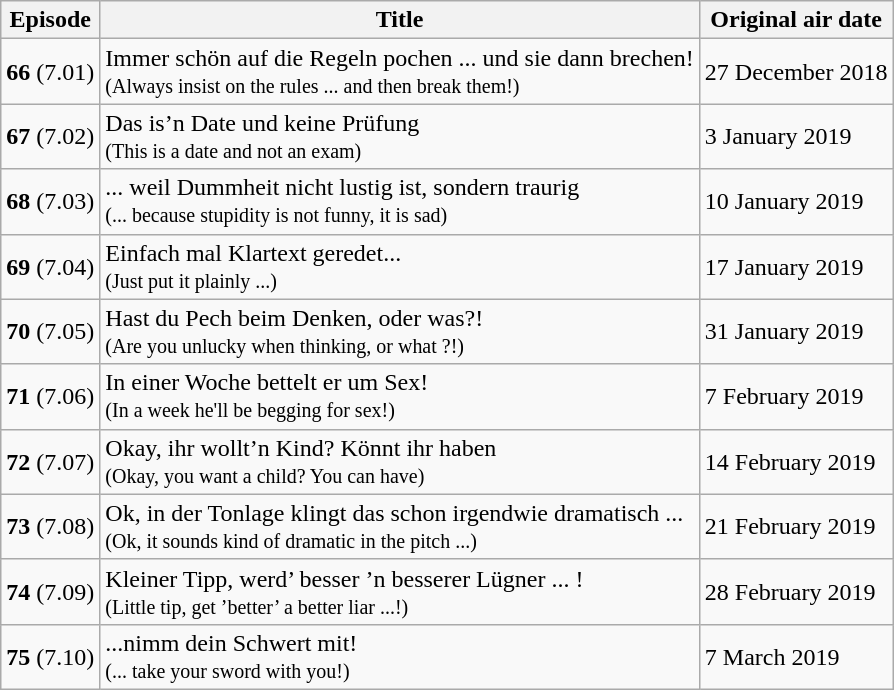<table class="wikitable">
<tr>
<th>Episode</th>
<th>Title</th>
<th>Original air date</th>
</tr>
<tr>
<td><strong>66</strong> (7.01)</td>
<td>Immer schön auf die Regeln pochen ... und sie dann brechen!<br><small>(Always insist on the rules ... and then break them!)</small></td>
<td>27 December 2018</td>
</tr>
<tr>
<td><strong>67</strong> (7.02)</td>
<td>Das is’n Date und keine Prüfung<br><small>(This is a date and not an exam)</small></td>
<td>3 January 2019</td>
</tr>
<tr>
<td><strong>68</strong> (7.03)</td>
<td>... weil Dummheit nicht lustig ist, sondern traurig<br><small>(... because stupidity is not funny, it is sad)</small></td>
<td>10 January 2019</td>
</tr>
<tr>
<td><strong>69</strong> (7.04)</td>
<td>Einfach mal Klartext geredet...<br><small>(Just put it plainly ...)</small></td>
<td>17 January 2019</td>
</tr>
<tr>
<td><strong>70</strong> (7.05)</td>
<td>Hast du Pech beim Denken, oder was?!<br><small>(Are you unlucky when thinking, or what ?!)</small></td>
<td>31 January 2019</td>
</tr>
<tr>
<td><strong>71</strong> (7.06)</td>
<td>In einer Woche bettelt er um Sex!<br><small>(In a week he'll be begging for sex!)</small></td>
<td>7 February 2019</td>
</tr>
<tr>
<td><strong>72</strong> (7.07)</td>
<td>Okay, ihr wollt’n Kind? Könnt ihr haben<br><small>(Okay, you want a child?  You can have)</small></td>
<td>14 February 2019</td>
</tr>
<tr>
<td><strong>73</strong> (7.08)</td>
<td>Ok, in der Tonlage klingt das schon irgendwie dramatisch ...<br><small>(Ok, it sounds kind of dramatic in the pitch ...)</small></td>
<td>21 February 2019</td>
</tr>
<tr>
<td><strong>74</strong> (7.09)</td>
<td>Kleiner Tipp, werd’ besser ’n besserer Lügner ... !<br><small>(Little tip, get ’better’ a better liar ...!)</small></td>
<td>28 February 2019</td>
</tr>
<tr>
<td><strong>75</strong> (7.10)</td>
<td>...nimm dein Schwert mit!<br><small>(... take your sword with you!)</small></td>
<td>7 March 2019</td>
</tr>
</table>
